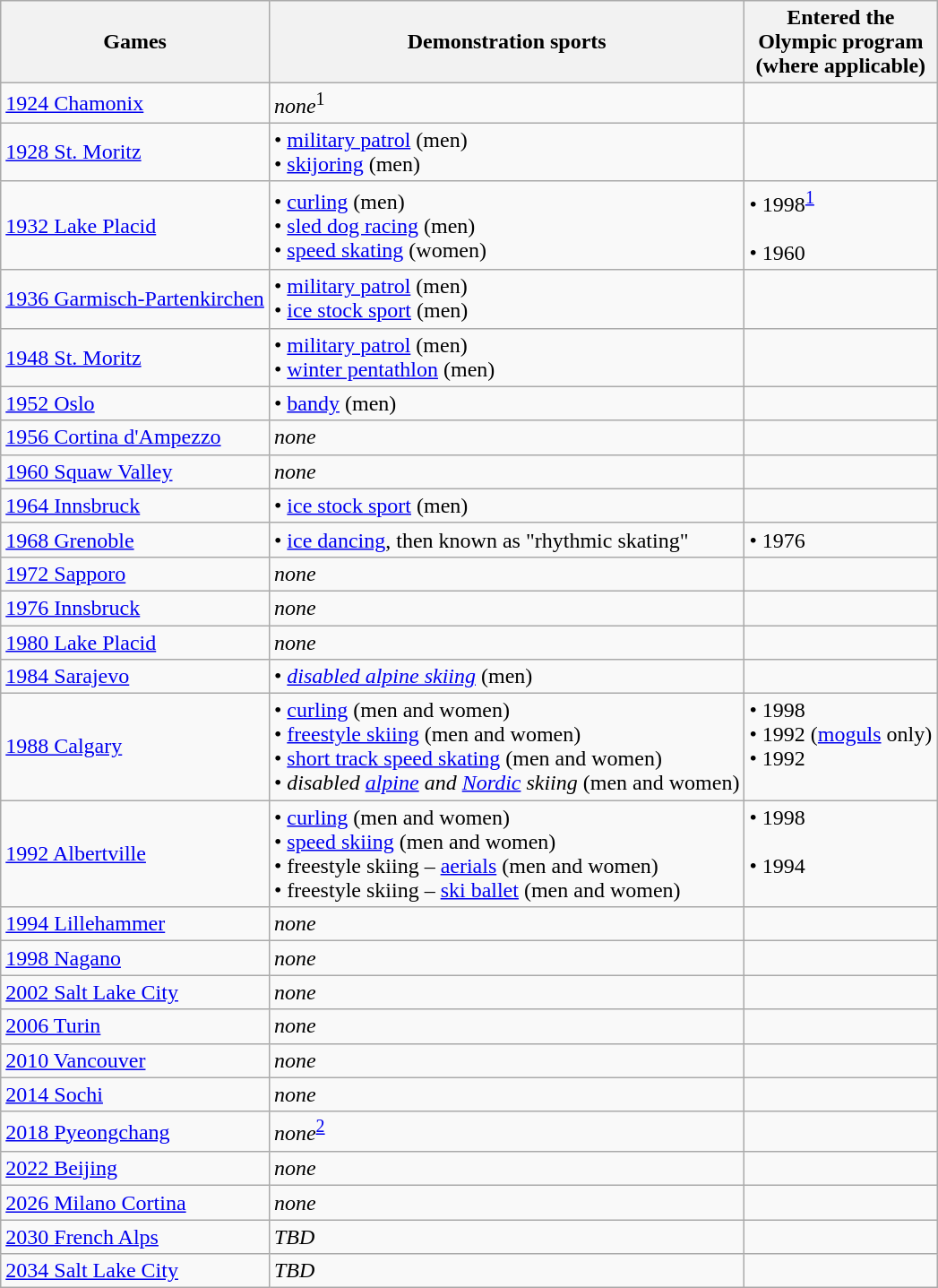<table class="wikitable">
<tr>
<th>Games</th>
<th>Demonstration sports</th>
<th>Entered the<br>Olympic program<br>(where applicable)</th>
</tr>
<tr>
<td><a href='#'>1924 Chamonix</a></td>
<td><em>none</em><sup>1</sup></td>
<td></td>
</tr>
<tr>
<td><a href='#'>1928 St. Moritz</a></td>
<td>• <a href='#'>military patrol</a> (men)<br>• <a href='#'>skijoring</a> (men)</td>
<td></td>
</tr>
<tr>
<td><a href='#'>1932 Lake Placid</a></td>
<td>• <a href='#'>curling</a> (men)<br>• <a href='#'>sled dog racing</a> (men)<br>• <a href='#'>speed skating</a> (women)</td>
<td>• 1998<sup><a href='#'>1</a></sup><br><br>• 1960</td>
</tr>
<tr>
<td><a href='#'>1936 Garmisch-Partenkirchen</a></td>
<td>• <a href='#'>military patrol</a> (men)<br>• <a href='#'>ice stock sport</a> (men)</td>
<td></td>
</tr>
<tr>
<td><a href='#'>1948 St. Moritz</a></td>
<td>• <a href='#'>military patrol</a> (men)<br>• <a href='#'>winter pentathlon</a> (men)</td>
<td></td>
</tr>
<tr>
<td><a href='#'>1952 Oslo</a></td>
<td>• <a href='#'>bandy</a> (men)</td>
<td></td>
</tr>
<tr>
<td><a href='#'>1956 Cortina d'Ampezzo</a></td>
<td><em>none</em></td>
<td></td>
</tr>
<tr>
<td><a href='#'>1960 Squaw Valley</a></td>
<td><em>none</em></td>
<td></td>
</tr>
<tr>
<td><a href='#'>1964 Innsbruck</a></td>
<td>• <a href='#'>ice stock sport</a> (men)</td>
<td></td>
</tr>
<tr>
<td><a href='#'>1968 Grenoble</a></td>
<td>• <a href='#'>ice dancing</a>, then known as "rhythmic skating"</td>
<td>• 1976</td>
</tr>
<tr>
<td><a href='#'>1972 Sapporo</a></td>
<td><em>none</em></td>
<td></td>
</tr>
<tr>
<td><a href='#'>1976 Innsbruck</a></td>
<td><em>none</em></td>
<td></td>
</tr>
<tr>
<td><a href='#'>1980 Lake Placid</a></td>
<td><em>none</em></td>
<td></td>
</tr>
<tr>
<td><a href='#'>1984 Sarajevo</a></td>
<td>• <em><a href='#'>disabled alpine skiing</a></em> (men)</td>
<td></td>
</tr>
<tr>
<td><a href='#'>1988 Calgary</a></td>
<td>• <a href='#'>curling</a> (men and women)<br>• <a href='#'>freestyle skiing</a> (men and women)<br>• <a href='#'>short track speed skating</a> (men and women)<br>• <em>disabled <a href='#'>alpine</a> and <a href='#'>Nordic</a> skiing</em> (men and women)</td>
<td>• 1998<br>• 1992 (<a href='#'>moguls</a> only)<br>• 1992<br><br></td>
</tr>
<tr>
<td><a href='#'>1992 Albertville</a></td>
<td>• <a href='#'>curling</a> (men and women)<br>• <a href='#'>speed skiing</a> (men and women)<br>• freestyle skiing – <a href='#'>aerials</a> (men and women)<br>• freestyle skiing – <a href='#'>ski ballet</a> (men and women)</td>
<td>• 1998<br><br>• 1994<br><br></td>
</tr>
<tr>
<td><a href='#'>1994 Lillehammer</a></td>
<td><em>none</em></td>
<td></td>
</tr>
<tr>
<td><a href='#'>1998 Nagano</a></td>
<td><em>none</em></td>
<td></td>
</tr>
<tr>
<td><a href='#'>2002 Salt Lake City</a></td>
<td><em>none</em></td>
<td></td>
</tr>
<tr>
<td><a href='#'>2006 Turin</a></td>
<td><em>none</em></td>
<td></td>
</tr>
<tr>
<td><a href='#'>2010 Vancouver</a></td>
<td><em>none</em></td>
<td></td>
</tr>
<tr>
<td><a href='#'>2014 Sochi</a></td>
<td><em>none</em></td>
<td></td>
</tr>
<tr>
<td><a href='#'>2018 Pyeongchang</a></td>
<td><em>none</em><sup><a href='#'>2</a></sup></td>
<td></td>
</tr>
<tr>
<td><a href='#'>2022 Beijing</a></td>
<td><em>none</em></td>
<td></td>
</tr>
<tr>
<td><a href='#'>2026 Milano Cortina</a></td>
<td><em>none</em></td>
<td></td>
</tr>
<tr>
<td><a href='#'>2030 French Alps</a></td>
<td><em>TBD</em></td>
<td></td>
</tr>
<tr>
<td><a href='#'>2034 Salt Lake City</a></td>
<td><em>TBD</em></td>
<td></td>
</tr>
</table>
